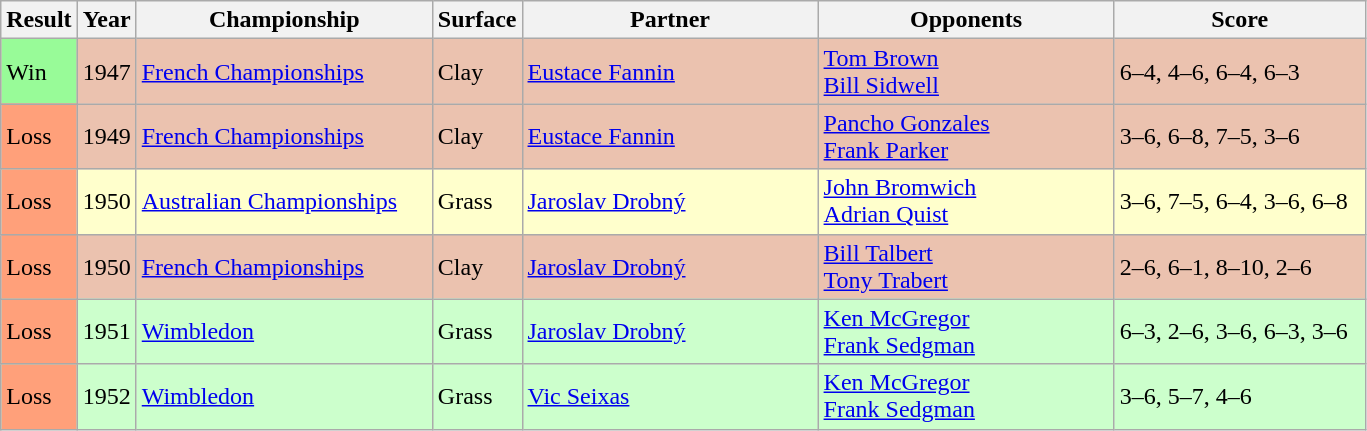<table class="sortable wikitable">
<tr>
<th style="width:40px">Result</th>
<th style="width:30px">Year</th>
<th style="width:190px">Championship</th>
<th style="width:50px">Surface</th>
<th style="width:190px">Partner</th>
<th style="width:190px">Opponents</th>
<th style="width:160px" class="unsortable">Score</th>
</tr>
<tr style="background:#ebc2af;">
<td style="background:#98fb98;">Win</td>
<td>1947</td>
<td><a href='#'>French Championships</a></td>
<td>Clay</td>
<td> <a href='#'>Eustace Fannin</a></td>
<td> <a href='#'>Tom Brown</a> <br>  <a href='#'>Bill Sidwell</a></td>
<td>6–4, 4–6, 6–4, 6–3</td>
</tr>
<tr style="background:#ebc2af;">
<td style="background:#ffa07a;">Loss</td>
<td>1949</td>
<td><a href='#'>French Championships</a></td>
<td>Clay</td>
<td> <a href='#'>Eustace Fannin</a></td>
<td> <a href='#'>Pancho Gonzales</a> <br>  <a href='#'>Frank Parker</a></td>
<td>3–6, 6–8, 7–5, 3–6</td>
</tr>
<tr style="background:#ffc;">
<td style="background:#ffa07a;">Loss</td>
<td>1950</td>
<td><a href='#'>Australian Championships</a></td>
<td>Grass</td>
<td> <a href='#'>Jaroslav Drobný</a></td>
<td> <a href='#'>John Bromwich</a> <br>  <a href='#'>Adrian Quist</a></td>
<td>3–6, 7–5, 6–4, 3–6, 6–8</td>
</tr>
<tr style="background:#ebc2af;">
<td style="background:#ffa07a;">Loss</td>
<td>1950</td>
<td><a href='#'>French Championships</a></td>
<td>Clay</td>
<td> <a href='#'>Jaroslav Drobný</a></td>
<td> <a href='#'>Bill Talbert</a> <br>  <a href='#'>Tony Trabert</a></td>
<td>2–6, 6–1, 8–10, 2–6</td>
</tr>
<tr style="background:#cfc;">
<td style="background:#ffa07a;">Loss</td>
<td>1951</td>
<td><a href='#'>Wimbledon</a></td>
<td>Grass</td>
<td> <a href='#'>Jaroslav Drobný</a></td>
<td> <a href='#'>Ken McGregor</a> <br>  <a href='#'>Frank Sedgman</a></td>
<td>6–3, 2–6, 3–6, 6–3, 3–6</td>
</tr>
<tr style="background:#cfc;">
<td style="background:#ffa07a;">Loss</td>
<td>1952</td>
<td><a href='#'>Wimbledon</a></td>
<td>Grass</td>
<td> <a href='#'>Vic Seixas</a></td>
<td> <a href='#'>Ken McGregor</a> <br>  <a href='#'>Frank Sedgman</a></td>
<td>3–6, 5–7, 4–6</td>
</tr>
</table>
